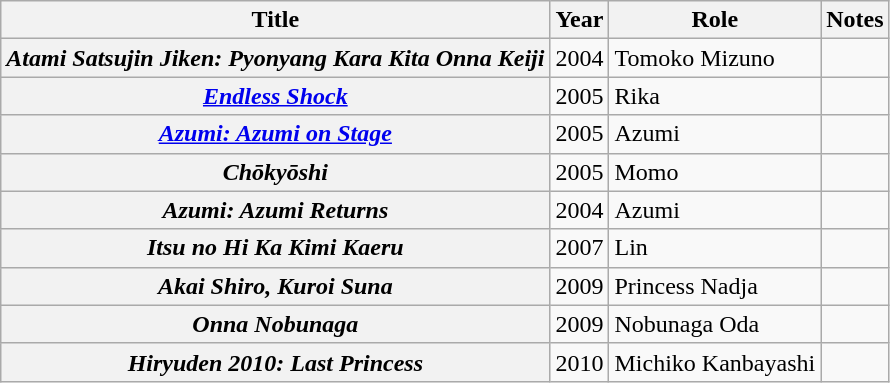<table class="wikitable plainrowheaders sortable">
<tr>
<th scope="col">Title</th>
<th scope="col">Year</th>
<th scope="col">Role</th>
<th scope="col" class="unsortable">Notes</th>
</tr>
<tr>
<th scope="row"><em>Atami Satsujin Jiken: Pyonyang Kara Kita Onna Keiji</em></th>
<td>2004</td>
<td>Tomoko Mizuno</td>
<td></td>
</tr>
<tr>
<th scope="row"><em><a href='#'>Endless Shock</a></em></th>
<td>2005</td>
<td>Rika</td>
<td></td>
</tr>
<tr>
<th scope="row"><em><a href='#'>Azumi: Azumi on Stage</a></em></th>
<td>2005</td>
<td>Azumi</td>
<td></td>
</tr>
<tr>
<th scope="row"><em>Chōkyōshi</em></th>
<td>2005</td>
<td>Momo</td>
<td></td>
</tr>
<tr>
<th scope="row"><em>Azumi: Azumi Returns</em></th>
<td>2004</td>
<td>Azumi</td>
<td></td>
</tr>
<tr>
<th scope="row"><em>Itsu no Hi Ka Kimi Kaeru</em></th>
<td>2007</td>
<td>Lin</td>
<td></td>
</tr>
<tr>
<th scope="row"><em>Akai Shiro, Kuroi Suna</em></th>
<td>2009</td>
<td>Princess Nadja</td>
<td></td>
</tr>
<tr>
<th scope="row"><em>Onna Nobunaga</em></th>
<td>2009</td>
<td>Nobunaga Oda</td>
<td></td>
</tr>
<tr>
<th scope="row"><em>Hiryuden 2010: Last Princess</em></th>
<td>2010</td>
<td>Michiko Kanbayashi</td>
<td></td>
</tr>
</table>
